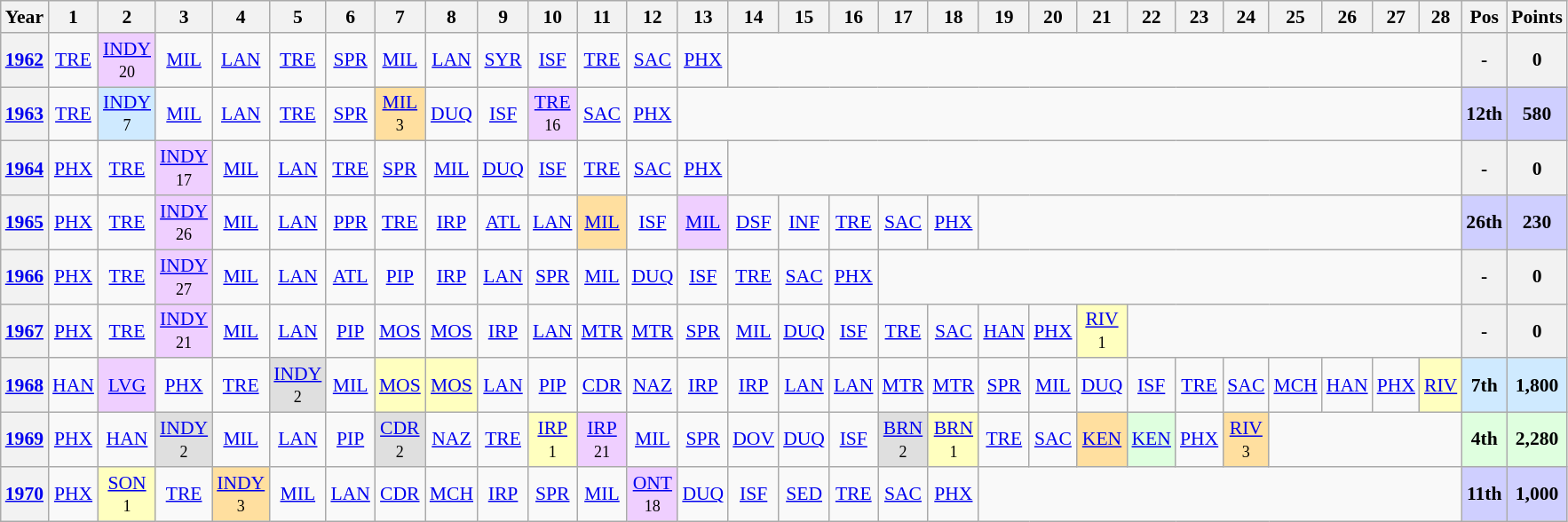<table class="wikitable" style="text-align:center; font-size:90%">
<tr>
<th>Year</th>
<th>1</th>
<th>2</th>
<th>3</th>
<th>4</th>
<th>5</th>
<th>6</th>
<th>7</th>
<th>8</th>
<th>9</th>
<th>10</th>
<th>11</th>
<th>12</th>
<th>13</th>
<th>14</th>
<th>15</th>
<th>16</th>
<th>17</th>
<th>18</th>
<th>19</th>
<th>20</th>
<th>21</th>
<th>22</th>
<th>23</th>
<th>24</th>
<th>25</th>
<th>26</th>
<th>27</th>
<th>28</th>
<th>Pos</th>
<th>Points</th>
</tr>
<tr>
<th><a href='#'>1962</a></th>
<td><a href='#'>TRE</a><br><small> </small></td>
<td style="background:#EFCFFF;"><a href='#'>INDY</a><br><small>20</small></td>
<td><a href='#'>MIL</a><br><small> </small></td>
<td><a href='#'>LAN</a><br><small> </small></td>
<td><a href='#'>TRE</a><br><small> </small></td>
<td><a href='#'>SPR</a><br><small> </small></td>
<td><a href='#'>MIL</a><br><small> </small></td>
<td><a href='#'>LAN</a><br><small> </small></td>
<td><a href='#'>SYR</a><br><small> </small></td>
<td><a href='#'>ISF</a><br><small> </small></td>
<td><a href='#'>TRE</a><br><small> </small></td>
<td><a href='#'>SAC</a><br><small> </small></td>
<td><a href='#'>PHX</a><br><small> </small></td>
<td colspan=15></td>
<th>-</th>
<th>0</th>
</tr>
<tr>
<th><a href='#'>1963</a></th>
<td><a href='#'>TRE</a><br><small> </small></td>
<td style="background:#CFEAFF;"><a href='#'>INDY</a><br><small>7</small></td>
<td><a href='#'>MIL</a><br><small> </small></td>
<td><a href='#'>LAN</a><br><small> </small></td>
<td><a href='#'>TRE</a><br><small> </small></td>
<td><a href='#'>SPR</a><br><small> </small></td>
<td style="background:#FFDF9F;"><a href='#'>MIL</a><br><small>3</small></td>
<td><a href='#'>DUQ</a><br><small> </small></td>
<td><a href='#'>ISF</a><br><small> </small></td>
<td style="background:#EFCFFF;"><a href='#'>TRE</a><br><small>16</small></td>
<td><a href='#'>SAC</a><br><small> </small></td>
<td><a href='#'>PHX</a><br><small> </small></td>
<td colspan=16></td>
<th style="background:#CFCFFF;">12th</th>
<th style="background:#CFCFFF;">580</th>
</tr>
<tr>
<th><a href='#'>1964</a></th>
<td><a href='#'>PHX</a><br><small> </small></td>
<td><a href='#'>TRE</a><br></td>
<td style="background:#EFCFFF;"><a href='#'>INDY</a><br><small>17</small></td>
<td><a href='#'>MIL</a><br><small> </small></td>
<td><a href='#'>LAN</a><br></td>
<td><a href='#'>TRE</a><br></td>
<td><a href='#'>SPR</a><br></td>
<td><a href='#'>MIL</a><br></td>
<td><a href='#'>DUQ</a><br></td>
<td><a href='#'>ISF</a><br></td>
<td><a href='#'>TRE</a><br></td>
<td><a href='#'>SAC</a><br></td>
<td><a href='#'>PHX</a><br></td>
<td colspan=15></td>
<th>-</th>
<th>0</th>
</tr>
<tr>
<th><a href='#'>1965</a></th>
<td><a href='#'>PHX</a><br></td>
<td><a href='#'>TRE</a><br></td>
<td style="background:#EFCFFF;"><a href='#'>INDY</a><br><small>26</small></td>
<td><a href='#'>MIL</a><br></td>
<td><a href='#'>LAN</a><br></td>
<td><a href='#'>PPR</a><br></td>
<td><a href='#'>TRE</a><br></td>
<td><a href='#'>IRP</a><br></td>
<td><a href='#'>ATL</a><br></td>
<td><a href='#'>LAN</a><br></td>
<td style="background:#FFDF9F;"><a href='#'>MIL</a><br></td>
<td><a href='#'>ISF</a><br></td>
<td style="background:#EFCFFF;"><a href='#'>MIL</a><br></td>
<td><a href='#'>DSF</a><br></td>
<td><a href='#'>INF</a><br></td>
<td><a href='#'>TRE</a><br></td>
<td><a href='#'>SAC</a><br></td>
<td><a href='#'>PHX</a><br></td>
<td colspan=10></td>
<th style="background:#CFCFFF;">26th</th>
<th style="background:#CFCFFF;">230</th>
</tr>
<tr>
<th><a href='#'>1966</a></th>
<td><a href='#'>PHX</a><br><small> </small></td>
<td><a href='#'>TRE</a><br><small> </small></td>
<td style="background:#EFCFFF;"><a href='#'>INDY</a><br><small>27</small></td>
<td><a href='#'>MIL</a><br></td>
<td><a href='#'>LAN</a><br></td>
<td><a href='#'>ATL</a><br></td>
<td><a href='#'>PIP</a><br></td>
<td><a href='#'>IRP</a><br></td>
<td><a href='#'>LAN</a><br></td>
<td><a href='#'>SPR</a><br></td>
<td><a href='#'>MIL</a><br></td>
<td><a href='#'>DUQ</a><br></td>
<td><a href='#'>ISF</a><br></td>
<td><a href='#'>TRE</a><br></td>
<td><a href='#'>SAC</a><br></td>
<td><a href='#'>PHX</a><br></td>
<td colspan=12></td>
<th>-</th>
<th>0</th>
</tr>
<tr>
<th><a href='#'>1967</a></th>
<td><a href='#'>PHX</a><br><small> </small></td>
<td><a href='#'>TRE</a><br><small> </small></td>
<td style="background:#EFCFFF;"><a href='#'>INDY</a><br><small>21</small></td>
<td><a href='#'>MIL</a><br><small> </small></td>
<td><a href='#'>LAN</a><br><small> </small></td>
<td><a href='#'>PIP</a></td>
<td><a href='#'>MOS</a><br><small> </small></td>
<td><a href='#'>MOS</a><br><small> </small></td>
<td><a href='#'>IRP</a><br><small> </small></td>
<td><a href='#'>LAN</a><br><small> </small></td>
<td><a href='#'>MTR</a><br><small> </small></td>
<td><a href='#'>MTR</a><br><small> </small></td>
<td><a href='#'>SPR</a><br><small> </small></td>
<td><a href='#'>MIL</a><br><small> </small></td>
<td><a href='#'>DUQ</a><br><small> </small></td>
<td><a href='#'>ISF</a><br><small> </small></td>
<td><a href='#'>TRE</a><br><small> </small></td>
<td><a href='#'>SAC</a><br><small> </small></td>
<td><a href='#'>HAN</a><br><small> </small></td>
<td><a href='#'>PHX</a><br><small> </small></td>
<td style="background:#FFFFBF;"><a href='#'>RIV</a><br><small>1</small></td>
<td colspan=7></td>
<th>-</th>
<th>0</th>
</tr>
<tr>
<th><a href='#'>1968</a></th>
<td><a href='#'>HAN</a><br></td>
<td style="background:#EFCFFF;"><a href='#'>LVG</a><br></td>
<td><a href='#'>PHX</a><br></td>
<td><a href='#'>TRE</a><br></td>
<td style="background:#DFDFDF;"><a href='#'>INDY</a><br><small>2</small></td>
<td><a href='#'>MIL</a><br></td>
<td style="background:#FFFFBF;"><a href='#'>MOS</a><br></td>
<td style="background:#FFFFBF;"><a href='#'>MOS</a><br></td>
<td><a href='#'>LAN</a><br></td>
<td><a href='#'>PIP</a><br></td>
<td><a href='#'>CDR</a><br></td>
<td><a href='#'>NAZ</a><br></td>
<td><a href='#'>IRP</a><br></td>
<td><a href='#'>IRP</a><br></td>
<td><a href='#'>LAN</a><br></td>
<td><a href='#'>LAN</a><br></td>
<td><a href='#'>MTR</a><br></td>
<td><a href='#'>MTR</a><br></td>
<td><a href='#'>SPR</a><br></td>
<td><a href='#'>MIL</a><br></td>
<td><a href='#'>DUQ</a><br></td>
<td><a href='#'>ISF</a><br></td>
<td><a href='#'>TRE</a><br></td>
<td><a href='#'>SAC</a><br></td>
<td><a href='#'>MCH</a><br></td>
<td><a href='#'>HAN</a><br></td>
<td><a href='#'>PHX</a><br></td>
<td style="background:#FFFFBF;"><a href='#'>RIV</a><br></td>
<th style="background:#CFEAFF;">7th</th>
<th style="background:#CFEAFF;">1,800</th>
</tr>
<tr>
<th><a href='#'>1969</a></th>
<td><a href='#'>PHX</a><br><small> </small></td>
<td><a href='#'>HAN</a><br><small> </small></td>
<td style="background:#DFDFDF;"><a href='#'>INDY</a><br><small>2</small></td>
<td><a href='#'>MIL</a><br><small> </small></td>
<td><a href='#'>LAN</a><br><small> </small></td>
<td><a href='#'>PIP</a></td>
<td style="background:#DFDFDF;"><a href='#'>CDR</a><br><small>2</small></td>
<td><a href='#'>NAZ</a><br></td>
<td><a href='#'>TRE</a><br><small> </small></td>
<td style="background:#FFFFBF;"><a href='#'>IRP</a><br><small>1</small></td>
<td style="background:#EFCFFF;"><a href='#'>IRP</a><br><small>21</small></td>
<td><a href='#'>MIL</a><br><small> </small></td>
<td><a href='#'>SPR</a><br><small> </small></td>
<td><a href='#'>DOV</a><br><small> </small></td>
<td><a href='#'>DUQ</a><br><small> </small></td>
<td><a href='#'>ISF</a><br><small> </small></td>
<td style="background:#DFDFDF;"><a href='#'>BRN</a><br><small>2</small></td>
<td style="background:#FFFFBF;"><a href='#'>BRN</a><br><small>1</small></td>
<td><a href='#'>TRE</a><br><small> </small></td>
<td><a href='#'>SAC</a><br><small> </small></td>
<td style="background:#FFDF9F;"><a href='#'>KEN</a><br></td>
<td style="background:#DFFFDF;"><a href='#'>KEN</a><br></td>
<td><a href='#'>PHX</a><br><small> </small></td>
<td style="background:#FFDF9F;"><a href='#'>RIV</a><br><small>3</small></td>
<td colspan=4></td>
<th style="background:#DFFFDF;">4th</th>
<th style="background:#DFFFDF;">2,280</th>
</tr>
<tr>
<th><a href='#'>1970</a></th>
<td><a href='#'>PHX</a></td>
<td style="background:#FFFFBF;"><a href='#'>SON</a><br><small>1</small></td>
<td><a href='#'>TRE</a></td>
<td style="background:#FFDF9F;"><a href='#'>INDY</a><br><small>3</small></td>
<td><a href='#'>MIL</a><br><small> </small></td>
<td><a href='#'>LAN</a></td>
<td><a href='#'>CDR</a></td>
<td><a href='#'>MCH</a></td>
<td><a href='#'>IRP</a><br><small> </small></td>
<td><a href='#'>SPR</a></td>
<td><a href='#'>MIL</a><br></td>
<td style="background:#EFCFFF;"><a href='#'>ONT</a><br><small>18</small></td>
<td><a href='#'>DUQ</a><br></td>
<td><a href='#'>ISF</a></td>
<td><a href='#'>SED</a><br></td>
<td><a href='#'>TRE</a><br></td>
<td><a href='#'>SAC</a></td>
<td><a href='#'>PHX</a><br></td>
<td colspan=10></td>
<th style="background:#CFCFFF;">11th</th>
<th style="background:#CFCFFF;">1,000</th>
</tr>
</table>
